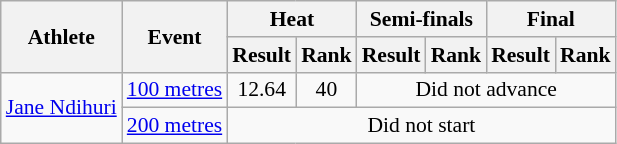<table class="wikitable" style="font-size:90%; text-align:center">
<tr>
<th rowspan="2">Athlete</th>
<th rowspan="2">Event</th>
<th colspan="2">Heat</th>
<th colspan="2">Semi-finals</th>
<th colspan="2">Final</th>
</tr>
<tr>
<th>Result</th>
<th>Rank</th>
<th>Result</th>
<th>Rank</th>
<th>Result</th>
<th>Rank</th>
</tr>
<tr>
<td align="left"  rowspan="2"><a href='#'>Jane Ndihuri</a></td>
<td align="left"><a href='#'>100 metres</a></td>
<td>12.64 </td>
<td>40</td>
<td colspan="4">Did not advance</td>
</tr>
<tr>
<td align="left"><a href='#'>200 metres</a></td>
<td colspan="6">Did not start</td>
</tr>
</table>
